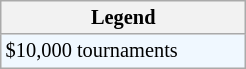<table class="wikitable" style="font-size:85%; width:13%;">
<tr>
<th>Legend</th>
</tr>
<tr style="background:#f0f8ff;">
<td>$10,000 tournaments</td>
</tr>
</table>
